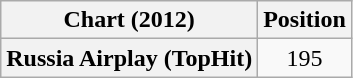<table class="wikitable plainrowheaders" style="text-align:center;">
<tr>
<th scope="col">Chart (2012)</th>
<th scope="col">Position</th>
</tr>
<tr>
<th scope="row">Russia Airplay (TopHit)</th>
<td>195</td>
</tr>
</table>
